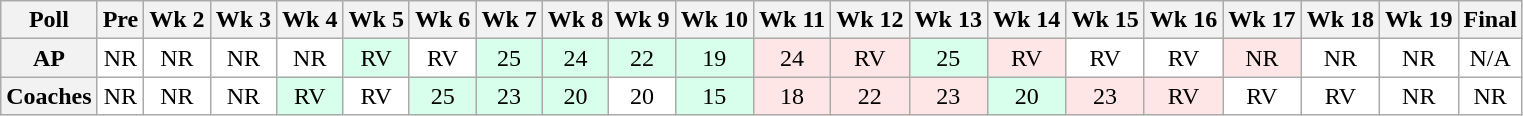<table class="wikitable" style="white-space:nowrap;text-align:center;">
<tr>
<th>Poll</th>
<th>Pre</th>
<th>Wk 2</th>
<th>Wk 3</th>
<th>Wk 4</th>
<th>Wk 5</th>
<th>Wk 6</th>
<th>Wk 7</th>
<th>Wk 8</th>
<th>Wk 9</th>
<th>Wk 10</th>
<th>Wk 11</th>
<th>Wk 12</th>
<th>Wk 13</th>
<th>Wk 14</th>
<th>Wk 15</th>
<th>Wk 16</th>
<th>Wk 17</th>
<th>Wk 18</th>
<th>Wk 19</th>
<th>Final</th>
</tr>
<tr>
<th>AP</th>
<td style="background:#FFF;">NR</td>
<td style="background:#FFF;">NR</td>
<td style="background:#FFF;">NR</td>
<td style="background:#FFF;">NR</td>
<td style="background:#D8FFEB">RV</td>
<td style="background:#FFF;">RV</td>
<td style="background:#D8FFEB;">25</td>
<td style="background:#D8FFEB;">24</td>
<td style="background:#D8FFEB;">22</td>
<td style="background:#D8FFEB;">19</td>
<td style="background:#FFE6E6;">24</td>
<td style="background:#FFE6E6;">RV</td>
<td style="background:#D8FFEB;">25</td>
<td style="background:#FFE6E6;">RV</td>
<td style="background:#FFF;">RV</td>
<td style="background:#FFF;">RV</td>
<td style="background:#FFE6E6;">NR</td>
<td style="background:#FFF;">NR</td>
<td style="background:#FFF;">NR</td>
<td style="background:#FFF;">N/A</td>
</tr>
<tr>
<th>Coaches</th>
<td style="background:#FFF;">NR</td>
<td style="background:#FFF;">NR</td>
<td style="background:#FFF;">NR</td>
<td style="background:#D8FFEB;">RV</td>
<td style="background:#FFF;">RV</td>
<td style="background:#D8FFEB;">25</td>
<td style="background:#D8FFEB;">23</td>
<td style="background:#D8FFEB;">20</td>
<td style="background:#FFF;">20</td>
<td style="background:#D8FFEB;">15</td>
<td style="background:#FFE6E6;">18</td>
<td style="background:#FFE6E6;">22</td>
<td style="background:#FFE6E6;">23</td>
<td style="background:#D8FFEB;">20</td>
<td style="background:#FFE6E6;">23</td>
<td style="background:#FFE6E6;">RV</td>
<td style="background:#FFF;">RV</td>
<td style="background:#FFF;">RV</td>
<td style="background:#FFF;">NR</td>
<td style="background:#FFF;">NR</td>
</tr>
</table>
